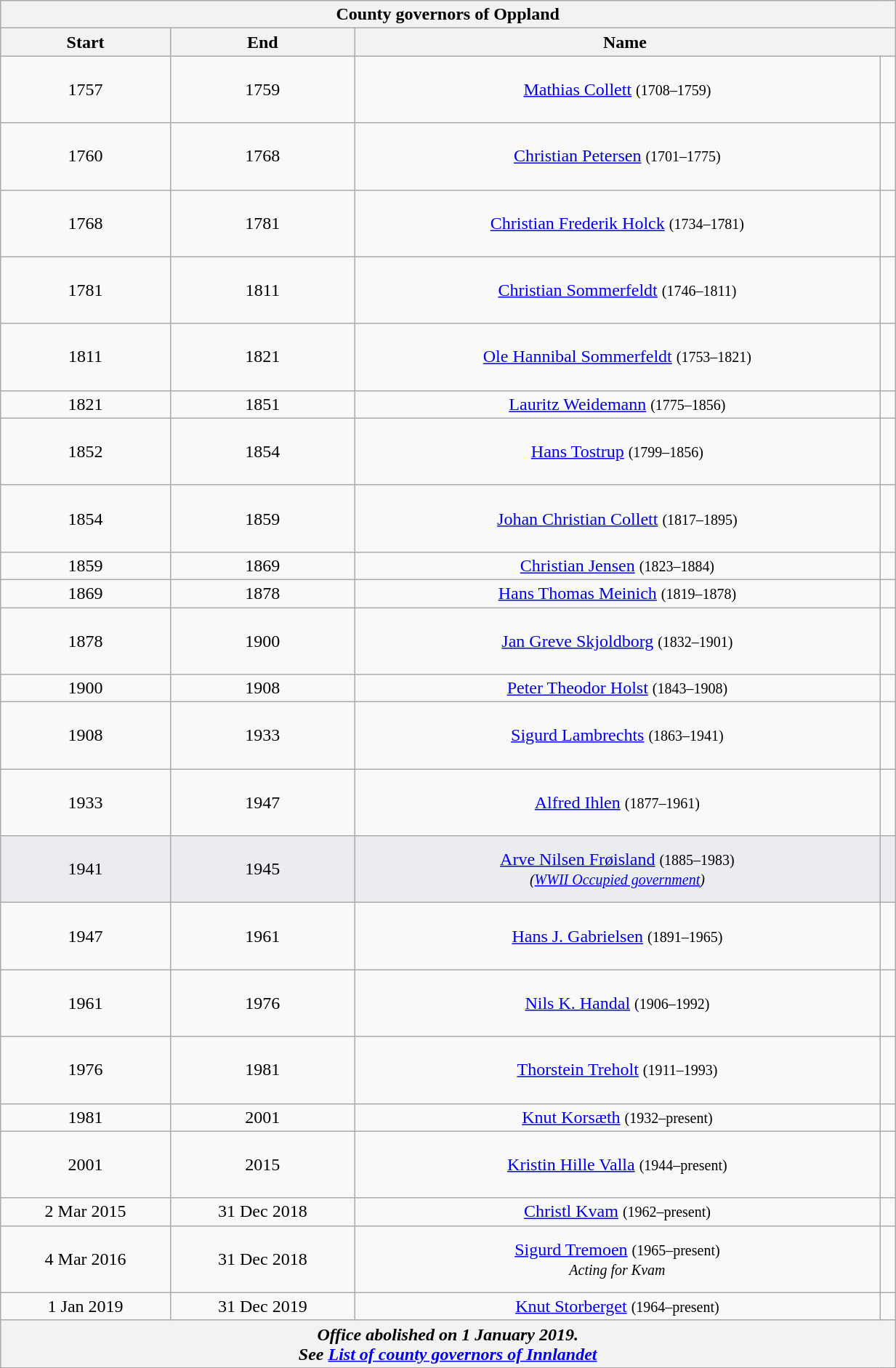<table class="wikitable" style="text-align:center; width: 65%;">
<tr>
<th colspan=4>County governors of Oppland</th>
</tr>
<tr>
<th>Start</th>
<th>End</th>
<th colspan="2">Name</th>
</tr>
<tr>
<td>1757</td>
<td>1759</td>
<td><a href='#'>Mathias Collett</a> <small>(1708–1759)</small></td>
<td><br><br><br></td>
</tr>
<tr>
<td>1760</td>
<td>1768</td>
<td><a href='#'>Christian Petersen</a> <small>(1701–1775)</small></td>
<td><br><br><br></td>
</tr>
<tr>
<td>1768</td>
<td>1781</td>
<td><a href='#'>Christian Frederik Holck</a> <small>(1734–1781)</small></td>
<td><br><br><br></td>
</tr>
<tr>
<td>1781</td>
<td>1811</td>
<td><a href='#'>Christian Sommerfeldt</a> <small>(1746–1811)</small></td>
<td><br><br><br></td>
</tr>
<tr>
<td>1811</td>
<td>1821</td>
<td><a href='#'>Ole Hannibal Sommerfeldt</a> <small>(1753–1821)</small></td>
<td><br><br><br></td>
</tr>
<tr>
<td>1821</td>
<td>1851</td>
<td><a href='#'>Lauritz Weidemann</a> <small>(1775–1856)</small></td>
<td></td>
</tr>
<tr>
<td>1852</td>
<td>1854</td>
<td><a href='#'>Hans Tostrup</a> <small>(1799–1856)</small></td>
<td><br><br><br></td>
</tr>
<tr>
<td>1854</td>
<td>1859</td>
<td><a href='#'>Johan Christian Collett</a> <small>(1817–1895)</small></td>
<td><br><br><br></td>
</tr>
<tr>
<td>1859</td>
<td>1869</td>
<td><a href='#'>Christian Jensen</a> <small>(1823–1884)</small></td>
<td></td>
</tr>
<tr>
<td>1869</td>
<td>1878</td>
<td><a href='#'>Hans Thomas Meinich</a> <small>(1819–1878)</small></td>
<td></td>
</tr>
<tr>
<td>1878</td>
<td>1900</td>
<td><a href='#'>Jan Greve Skjoldborg</a> <small>(1832–1901)</small></td>
<td><br><br><br></td>
</tr>
<tr>
<td>1900</td>
<td>1908</td>
<td><a href='#'>Peter Theodor Holst</a> <small>(1843–1908)</small></td>
<td></td>
</tr>
<tr>
<td>1908</td>
<td>1933</td>
<td><a href='#'>Sigurd Lambrechts</a> <small>(1863–1941)</small></td>
<td><br><br><br></td>
</tr>
<tr>
<td>1933</td>
<td>1947</td>
<td><a href='#'>Alfred Ihlen</a> <small>(1877–1961)</small></td>
<td><br><br><br></td>
</tr>
<tr bgcolor="#EAECF0">
<td>1941</td>
<td>1945</td>
<td><a href='#'>Arve Nilsen Frøisland</a> <small>(1885–1983)<br><em>(<a href='#'>WWII Occupied government</a>)</em></small></td>
<td><br><br><br></td>
</tr>
<tr>
<td>1947</td>
<td>1961</td>
<td><a href='#'>Hans J. Gabrielsen</a> <small>(1891–1965)</small></td>
<td><br><br><br></td>
</tr>
<tr>
<td>1961</td>
<td>1976</td>
<td><a href='#'>Nils K. Handal</a> <small>(1906–1992)</small></td>
<td><br><br><br></td>
</tr>
<tr>
<td>1976</td>
<td>1981</td>
<td><a href='#'>Thorstein Treholt</a> <small>(1911–1993)</small></td>
<td><br><br><br></td>
</tr>
<tr>
<td>1981</td>
<td>2001</td>
<td><a href='#'>Knut Korsæth</a> <small>(1932–present)</small></td>
<td></td>
</tr>
<tr>
<td>2001</td>
<td>2015</td>
<td><a href='#'>Kristin Hille Valla</a> <small>(1944–present)</small></td>
<td><br><br><br></td>
</tr>
<tr>
<td>2 Mar 2015</td>
<td>31 Dec 2018</td>
<td><a href='#'>Christl Kvam</a> <small>(1962–present)</small></td>
<td></td>
</tr>
<tr>
<td>4 Mar 2016</td>
<td>31 Dec 2018</td>
<td><a href='#'>Sigurd Tremoen</a> <small>(1965–present)<br><em>Acting for Kvam</em></small></td>
<td><br><br><br></td>
</tr>
<tr>
<td>1 Jan 2019</td>
<td>31 Dec 2019</td>
<td><a href='#'>Knut Storberget</a> <small>(1964–present)</small></td>
<td></td>
</tr>
<tr>
<th colspan=4><em>Office abolished on 1 January 2019.<br>See <a href='#'>List of county governors of Innlandet</a></em></th>
</tr>
</table>
